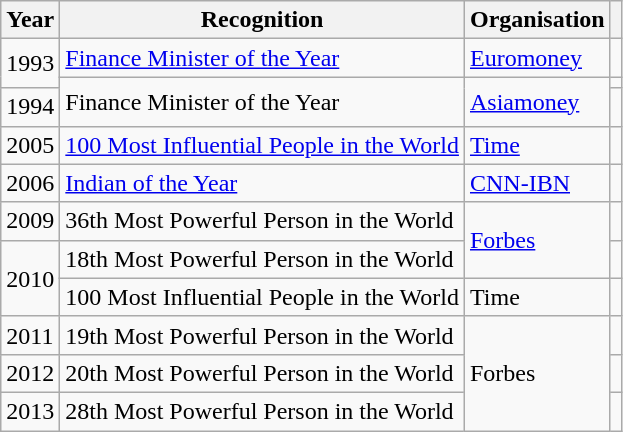<table class="wikitable sortable">
<tr>
<th>Year</th>
<th>Recognition</th>
<th>Organisation</th>
<th></th>
</tr>
<tr>
<td rowspan="2">1993</td>
<td><a href='#'>Finance Minister of the Year</a></td>
<td><a href='#'>Euromoney</a></td>
<td style="text-align: center;"></td>
</tr>
<tr>
<td rowspan="2">Finance Minister of the Year</td>
<td rowspan="2"><a href='#'>Asiamoney</a></td>
<td style="text-align: center;"></td>
</tr>
<tr>
<td>1994</td>
<td style="text-align: center;"></td>
</tr>
<tr>
<td>2005</td>
<td><a href='#'>100 Most Influential People in the World</a></td>
<td><a href='#'>Time</a></td>
<td style="text-align: center;"></td>
</tr>
<tr>
<td>2006</td>
<td><a href='#'>Indian of the Year</a></td>
<td><a href='#'>CNN-IBN</a></td>
<td></td>
</tr>
<tr>
<td>2009</td>
<td>36th Most Powerful Person in the World</td>
<td rowspan="2"><a href='#'>Forbes</a></td>
<td style="text-align: center;"></td>
</tr>
<tr>
<td rowspan="2">2010</td>
<td>18th Most Powerful Person in the World</td>
<td style="text-align: center;"></td>
</tr>
<tr>
<td>100 Most Influential People in the World</td>
<td>Time</td>
<td style="text-align: center;"></td>
</tr>
<tr>
<td>2011</td>
<td>19th Most Powerful Person in the World</td>
<td rowspan="3">Forbes</td>
<td style="text-align: center;"></td>
</tr>
<tr>
<td>2012</td>
<td>20th Most Powerful Person in the World</td>
<td style="text-align: center;"></td>
</tr>
<tr>
<td>2013</td>
<td>28th Most Powerful Person in the World</td>
<td style="text-align: center;"></td>
</tr>
</table>
